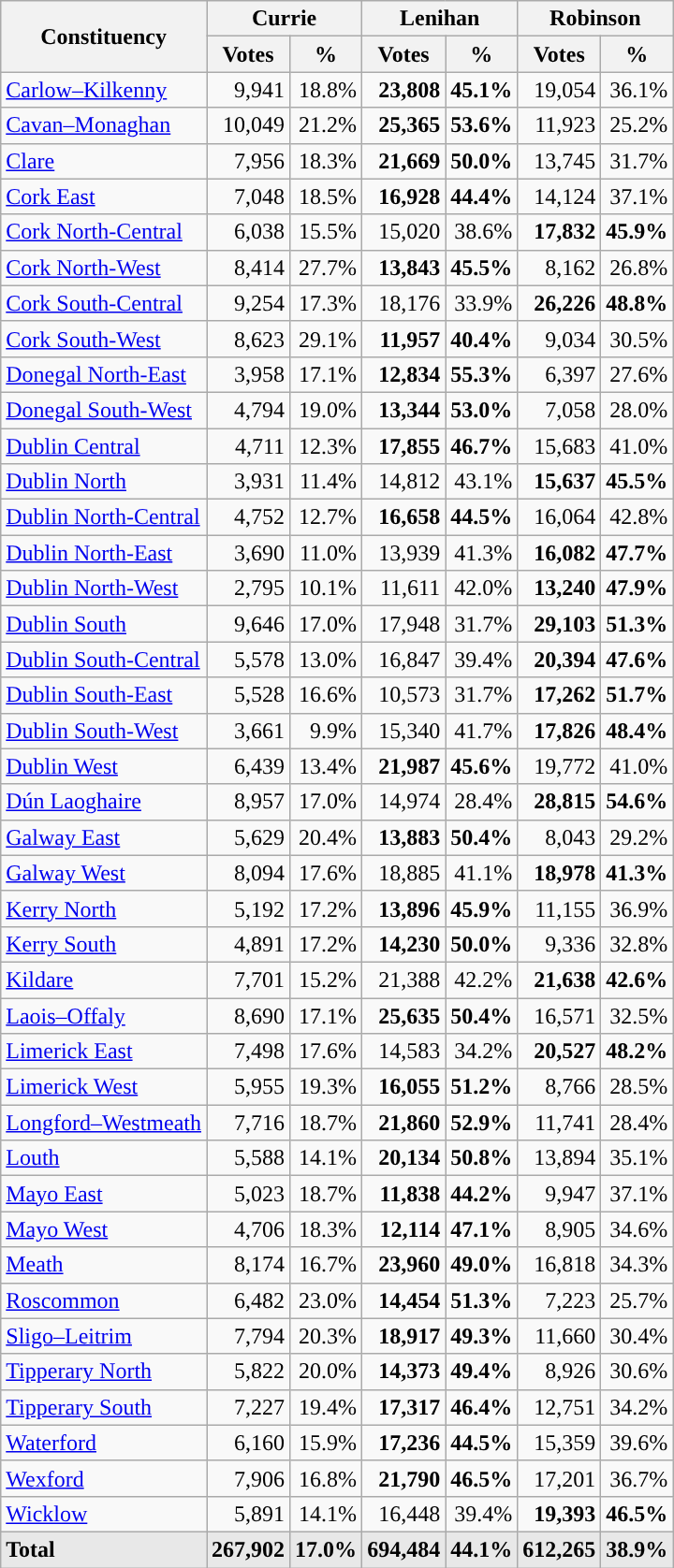<table class="wikitable sortable">
<tr>
<th rowspan=2>Constituency</th>
<th colspan=2>Currie</th>
<th colspan=2>Lenihan</th>
<th colspan=2>Robinson</th>
</tr>
<tr>
<th>Votes</th>
<th>%</th>
<th>Votes</th>
<th>%</th>
<th>Votes</th>
<th>%</th>
</tr>
<tr>
<td><a href='#'>Carlow–Kilkenny</a></td>
<td style="text-align: right;">9,941</td>
<td style="text-align: right;">18.8%</td>
<td style="text-align: right;"><strong>23,808</strong></td>
<td style="text-align: right;"><strong>45.1%</strong></td>
<td style="text-align: right;">19,054</td>
<td style="text-align: right;">36.1%</td>
</tr>
<tr>
<td><a href='#'>Cavan–Monaghan</a></td>
<td style="text-align: right;">10,049</td>
<td style="text-align: right;">21.2%</td>
<td style="text-align: right;"><strong>25,365</strong></td>
<td style="text-align: right;"><strong>53.6%</strong></td>
<td style="text-align: right;">11,923</td>
<td style="text-align: right;">25.2%</td>
</tr>
<tr>
<td><a href='#'>Clare</a></td>
<td style="text-align: right;">7,956</td>
<td style="text-align: right;">18.3%</td>
<td style="text-align: right;"><strong>21,669</strong></td>
<td style="text-align: right;"><strong>50.0%</strong></td>
<td style="text-align: right;">13,745</td>
<td style="text-align: right;">31.7%</td>
</tr>
<tr>
<td><a href='#'>Cork East</a></td>
<td style="text-align: right;">7,048</td>
<td style="text-align: right;">18.5%</td>
<td style="text-align: right;"><strong>16,928</strong></td>
<td style="text-align: right;"><strong>44.4%</strong></td>
<td style="text-align: right;">14,124</td>
<td style="text-align: right;">37.1%</td>
</tr>
<tr>
<td><a href='#'>Cork North-Central</a></td>
<td style="text-align: right;">6,038</td>
<td style="text-align: right;">15.5%</td>
<td style="text-align: right;">15,020</td>
<td style="text-align: right;">38.6%</td>
<td style="text-align: right;"><strong>17,832</strong></td>
<td style="text-align: right;"><strong>45.9%</strong></td>
</tr>
<tr>
<td><a href='#'>Cork North-West</a></td>
<td style="text-align: right;">8,414</td>
<td style="text-align: right;">27.7%</td>
<td style="text-align: right;"><strong>13,843</strong></td>
<td style="text-align: right;"><strong>45.5%</strong></td>
<td style="text-align: right;">8,162</td>
<td style="text-align: right;">26.8%</td>
</tr>
<tr>
<td><a href='#'>Cork South-Central</a></td>
<td style="text-align: right;">9,254</td>
<td style="text-align: right;">17.3%</td>
<td style="text-align: right;">18,176</td>
<td style="text-align: right;">33.9%</td>
<td style="text-align: right;"><strong>26,226</strong></td>
<td style="text-align: right;"><strong>48.8%</strong></td>
</tr>
<tr>
<td><a href='#'>Cork South-West</a></td>
<td style="text-align: right;">8,623</td>
<td style="text-align: right;">29.1%</td>
<td style="text-align: right;"><strong>11,957</strong></td>
<td style="text-align: right;"><strong>40.4%</strong></td>
<td style="text-align: right;">9,034</td>
<td style="text-align: right;">30.5%</td>
</tr>
<tr>
<td><a href='#'>Donegal North-East</a></td>
<td style="text-align: right;">3,958</td>
<td style="text-align: right;">17.1%</td>
<td style="text-align: right;"><strong>12,834</strong></td>
<td style="text-align: right;"><strong>55.3%</strong></td>
<td style="text-align: right;">6,397</td>
<td style="text-align: right;">27.6%</td>
</tr>
<tr>
<td><a href='#'>Donegal South-West</a></td>
<td style="text-align: right;">4,794</td>
<td style="text-align: right;">19.0%</td>
<td style="text-align: right;"><strong>13,344</strong></td>
<td style="text-align: right;"><strong>53.0%</strong></td>
<td style="text-align: right;">7,058</td>
<td style="text-align: right;">28.0%</td>
</tr>
<tr>
<td><a href='#'>Dublin Central</a></td>
<td style="text-align: right;">4,711</td>
<td style="text-align: right;">12.3%</td>
<td style="text-align: right;"><strong>17,855</strong></td>
<td style="text-align: right;"><strong>46.7%</strong></td>
<td style="text-align: right;">15,683</td>
<td style="text-align: right;">41.0%</td>
</tr>
<tr>
<td><a href='#'>Dublin North</a></td>
<td style="text-align: right;">3,931</td>
<td style="text-align: right;">11.4%</td>
<td style="text-align: right;">14,812</td>
<td style="text-align: right;">43.1%</td>
<td style="text-align: right;"><strong>15,637</strong></td>
<td style="text-align: right;"><strong>45.5%</strong></td>
</tr>
<tr>
<td><a href='#'>Dublin North-Central</a></td>
<td style="text-align: right;">4,752</td>
<td style="text-align: right;">12.7%</td>
<td style="text-align: right;"><strong>16,658</strong></td>
<td style="text-align: right;"><strong>44.5%</strong></td>
<td style="text-align: right;">16,064</td>
<td style="text-align: right;">42.8%</td>
</tr>
<tr>
<td><a href='#'>Dublin North-East</a></td>
<td style="text-align: right;">3,690</td>
<td style="text-align: right;">11.0%</td>
<td style="text-align: right;">13,939</td>
<td style="text-align: right;">41.3%</td>
<td style="text-align: right;"><strong>16,082</strong></td>
<td style="text-align: right;"><strong>47.7%</strong></td>
</tr>
<tr>
<td><a href='#'>Dublin North-West</a></td>
<td style="text-align: right;">2,795</td>
<td style="text-align: right;">10.1%</td>
<td style="text-align: right;">11,611</td>
<td style="text-align: right;">42.0%</td>
<td style="text-align: right;"><strong>13,240</strong></td>
<td style="text-align: right;"><strong>47.9%</strong></td>
</tr>
<tr>
<td><a href='#'>Dublin South</a></td>
<td style="text-align: right;">9,646</td>
<td style="text-align: right;">17.0%</td>
<td style="text-align: right;">17,948</td>
<td style="text-align: right;">31.7%</td>
<td style="text-align: right;"><strong>29,103</strong></td>
<td style="text-align: right;"><strong>51.3%</strong></td>
</tr>
<tr>
<td><a href='#'>Dublin South-Central</a></td>
<td style="text-align: right;">5,578</td>
<td style="text-align: right;">13.0%</td>
<td style="text-align: right;">16,847</td>
<td style="text-align: right;">39.4%</td>
<td style="text-align: right;"><strong>20,394</strong></td>
<td style="text-align: right;"><strong>47.6%</strong></td>
</tr>
<tr>
<td><a href='#'>Dublin South-East</a></td>
<td style="text-align: right;">5,528</td>
<td style="text-align: right;">16.6%</td>
<td style="text-align: right;">10,573</td>
<td style="text-align: right;">31.7%</td>
<td style="text-align: right;"><strong>17,262</strong></td>
<td style="text-align: right;"><strong>51.7%</strong></td>
</tr>
<tr>
<td><a href='#'>Dublin South-West</a></td>
<td style="text-align: right;">3,661</td>
<td style="text-align: right;">9.9%</td>
<td style="text-align: right;">15,340</td>
<td style="text-align: right;">41.7%</td>
<td style="text-align: right;"><strong>17,826</strong></td>
<td style="text-align: right;"><strong>48.4%</strong></td>
</tr>
<tr>
<td><a href='#'>Dublin West</a></td>
<td style="text-align: right;">6,439</td>
<td style="text-align: right;">13.4%</td>
<td style="text-align: right;"><strong>21,987</strong></td>
<td style="text-align: right;"><strong>45.6%</strong></td>
<td style="text-align: right;">19,772</td>
<td style="text-align: right;">41.0%</td>
</tr>
<tr>
<td><a href='#'>Dún Laoghaire</a></td>
<td style="text-align: right;">8,957</td>
<td style="text-align: right;">17.0%</td>
<td style="text-align: right;">14,974</td>
<td style="text-align: right;">28.4%</td>
<td style="text-align: right;"><strong>28,815</strong></td>
<td style="text-align: right;"><strong>54.6%</strong></td>
</tr>
<tr>
<td><a href='#'>Galway East</a></td>
<td style="text-align: right;">5,629</td>
<td style="text-align: right;">20.4%</td>
<td style="text-align: right;"><strong>13,883</strong></td>
<td style="text-align: right;"><strong>50.4%</strong></td>
<td style="text-align: right;">8,043</td>
<td style="text-align: right;">29.2%</td>
</tr>
<tr>
<td><a href='#'>Galway West</a></td>
<td style="text-align: right;">8,094</td>
<td style="text-align: right;">17.6%</td>
<td style="text-align: right;">18,885</td>
<td style="text-align: right;">41.1%</td>
<td style="text-align: right;"><strong>18,978</strong></td>
<td style="text-align: right;"><strong>41.3%</strong></td>
</tr>
<tr>
<td><a href='#'>Kerry North</a></td>
<td style="text-align: right;">5,192</td>
<td style="text-align: right;">17.2%</td>
<td style="text-align: right;"><strong>13,896</strong></td>
<td style="text-align: right;"><strong>45.9%</strong></td>
<td style="text-align: right;">11,155</td>
<td style="text-align: right;">36.9%</td>
</tr>
<tr>
<td><a href='#'>Kerry South</a></td>
<td style="text-align: right;">4,891</td>
<td style="text-align: right;">17.2%</td>
<td style="text-align: right;"><strong>14,230</strong></td>
<td style="text-align: right;"><strong>50.0%</strong></td>
<td style="text-align: right;">9,336</td>
<td style="text-align: right;">32.8%</td>
</tr>
<tr>
<td><a href='#'>Kildare</a></td>
<td style="text-align: right;">7,701</td>
<td style="text-align: right;">15.2%</td>
<td style="text-align: right;">21,388</td>
<td style="text-align: right;">42.2%</td>
<td style="text-align: right;"><strong>21,638</strong></td>
<td style="text-align: right;"><strong>42.6%</strong></td>
</tr>
<tr>
<td><a href='#'>Laois–Offaly</a></td>
<td style="text-align: right;">8,690</td>
<td style="text-align: right;">17.1%</td>
<td style="text-align: right;"><strong>25,635</strong></td>
<td style="text-align: right;"><strong>50.4%</strong></td>
<td style="text-align: right;">16,571</td>
<td style="text-align: right;">32.5%</td>
</tr>
<tr>
<td><a href='#'>Limerick East</a></td>
<td style="text-align: right;">7,498</td>
<td style="text-align: right;">17.6%</td>
<td style="text-align: right;">14,583</td>
<td style="text-align: right;">34.2%</td>
<td style="text-align: right;"><strong>20,527</strong></td>
<td style="text-align: right;"><strong>48.2%</strong></td>
</tr>
<tr>
<td><a href='#'>Limerick West</a></td>
<td style="text-align: right;">5,955</td>
<td style="text-align: right;">19.3%</td>
<td style="text-align: right;"><strong>16,055</strong></td>
<td style="text-align: right;"><strong>51.2%</strong></td>
<td style="text-align: right;">8,766</td>
<td style="text-align: right;">28.5%</td>
</tr>
<tr>
<td><a href='#'>Longford–Westmeath</a></td>
<td style="text-align: right;">7,716</td>
<td style="text-align: right;">18.7%</td>
<td style="text-align: right;"><strong>21,860</strong></td>
<td style="text-align: right;"><strong>52.9%</strong></td>
<td style="text-align: right;">11,741</td>
<td style="text-align: right;">28.4%</td>
</tr>
<tr>
<td><a href='#'>Louth</a></td>
<td style="text-align: right;">5,588</td>
<td style="text-align: right;">14.1%</td>
<td style="text-align: right;"><strong>20,134</strong></td>
<td style="text-align: right;"><strong>50.8%</strong></td>
<td style="text-align: right;">13,894</td>
<td style="text-align: right;">35.1%</td>
</tr>
<tr>
<td><a href='#'>Mayo East</a></td>
<td style="text-align: right;">5,023</td>
<td style="text-align: right;">18.7%</td>
<td style="text-align: right;"><strong>11,838</strong></td>
<td style="text-align: right;"><strong>44.2%</strong></td>
<td style="text-align: right;">9,947</td>
<td style="text-align: right;">37.1%</td>
</tr>
<tr>
<td><a href='#'>Mayo West</a></td>
<td style="text-align: right;">4,706</td>
<td style="text-align: right;">18.3%</td>
<td style="text-align: right;"><strong>12,114</strong></td>
<td style="text-align: right;"><strong>47.1%</strong></td>
<td style="text-align: right;">8,905</td>
<td style="text-align: right;">34.6%</td>
</tr>
<tr>
<td><a href='#'>Meath</a></td>
<td style="text-align: right;">8,174</td>
<td style="text-align: right;">16.7%</td>
<td style="text-align: right;"><strong>23,960</strong></td>
<td style="text-align: right;"><strong>49.0%</strong></td>
<td style="text-align: right;">16,818</td>
<td style="text-align: right;">34.3%</td>
</tr>
<tr>
<td><a href='#'>Roscommon</a></td>
<td style="text-align: right;">6,482</td>
<td style="text-align: right;">23.0%</td>
<td style="text-align: right;"><strong>14,454</strong></td>
<td style="text-align: right;"><strong>51.3%</strong></td>
<td style="text-align: right;">7,223</td>
<td style="text-align: right;">25.7%</td>
</tr>
<tr>
<td><a href='#'>Sligo–Leitrim</a></td>
<td style="text-align: right;">7,794</td>
<td style="text-align: right;">20.3%</td>
<td style="text-align: right;"><strong>18,917</strong></td>
<td style="text-align: right;"><strong>49.3%</strong></td>
<td style="text-align: right;">11,660</td>
<td style="text-align: right;">30.4%</td>
</tr>
<tr>
<td><a href='#'>Tipperary North</a></td>
<td style="text-align: right;">5,822</td>
<td style="text-align: right;">20.0%</td>
<td style="text-align: right;"><strong>14,373</strong></td>
<td style="text-align: right;"><strong>49.4%</strong></td>
<td style="text-align: right;">8,926</td>
<td style="text-align: right;">30.6%</td>
</tr>
<tr>
<td><a href='#'>Tipperary South</a></td>
<td style="text-align: right;">7,227</td>
<td style="text-align: right;">19.4%</td>
<td style="text-align: right;"><strong>17,317</strong></td>
<td style="text-align: right;"><strong>46.4%</strong></td>
<td style="text-align: right;">12,751</td>
<td style="text-align: right;">34.2%</td>
</tr>
<tr>
<td><a href='#'>Waterford</a></td>
<td style="text-align: right;">6,160</td>
<td style="text-align: right;">15.9%</td>
<td style="text-align: right;"><strong>17,236</strong></td>
<td style="text-align: right;"><strong>44.5%</strong></td>
<td style="text-align: right;">15,359</td>
<td style="text-align: right;">39.6%</td>
</tr>
<tr>
<td><a href='#'>Wexford</a></td>
<td style="text-align: right;">7,906</td>
<td style="text-align: right;">16.8%</td>
<td style="text-align: right;"><strong>21,790</strong></td>
<td style="text-align: right;"><strong>46.5%</strong></td>
<td style="text-align: right;">17,201</td>
<td style="text-align: right;">36.7%</td>
</tr>
<tr>
<td><a href='#'>Wicklow</a></td>
<td style="text-align: right;">5,891</td>
<td style="text-align: right;">14.1%</td>
<td style="text-align: right;">16,448</td>
<td style="text-align: right;">39.4%</td>
<td style="text-align: right;"><strong>19,393</strong></td>
<td style="text-align: right;"><strong>46.5%</strong></td>
</tr>
<tr class="sortbottom" style="font-weight:bold; background:rgb(232,232,232);">
<td>Total</td>
<td style="text-align: right;">267,902</td>
<td style="text-align: right;">17.0%</td>
<td style="text-align: right;">694,484</td>
<td style="text-align: right;">44.1%</td>
<td style="text-align: right;">612,265</td>
<td style="text-align: right;">38.9%</td>
</tr>
</table>
